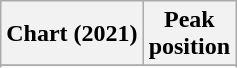<table class="wikitable sortable plainrowheaders" style="text-align:center">
<tr>
<th scope="col">Chart (2021)</th>
<th scope="col">Peak<br>position</th>
</tr>
<tr>
</tr>
<tr>
</tr>
<tr>
</tr>
<tr>
</tr>
<tr>
</tr>
<tr>
</tr>
</table>
